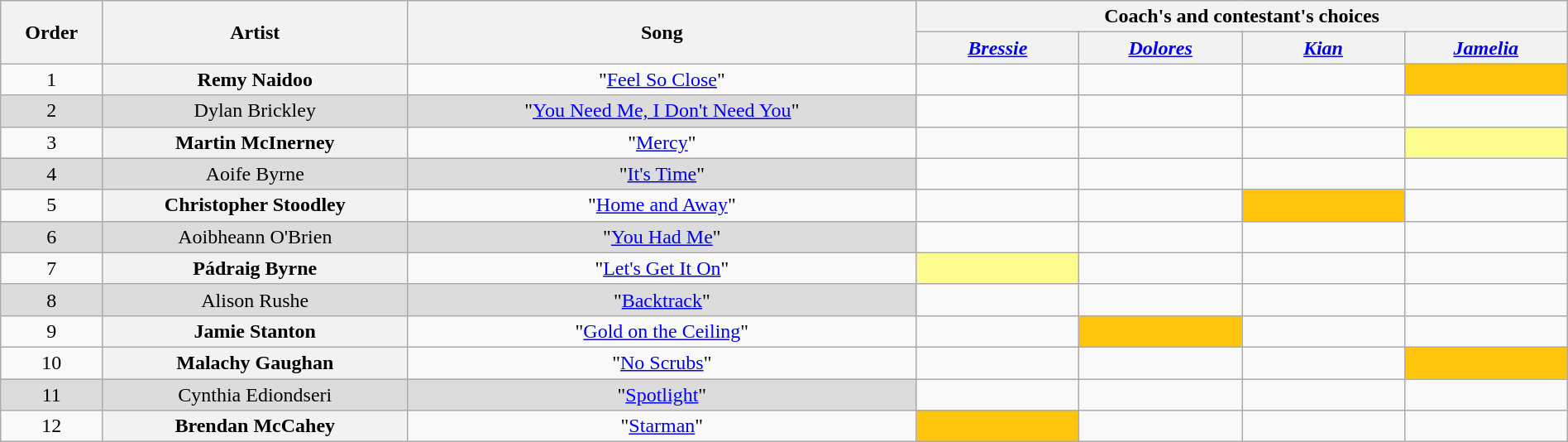<table class="wikitable" style="text-align:center; width:100%;">
<tr>
<th scope="col" rowspan="2" width="5%">Order</th>
<th scope="col" rowspan="2" width="15%">Artist</th>
<th scope="col" rowspan="2" width="25%">Song</th>
<th scope="col" colspan="4" width="32%">Coach's and contestant's choices</th>
</tr>
<tr>
<th width="8%"><em><a href='#'>Bressie</a></em></th>
<th width="8%"><em><a href='#'>Dolores</a></em></th>
<th width="8%"><em><a href='#'>Kian</a></em></th>
<th width="8%"><em><a href='#'>Jamelia</a></em></th>
</tr>
<tr>
<td>1</td>
<th scope="row">Remy Naidoo</th>
<td>"<a href='#'>Feel So Close</a>"</td>
<td></td>
<td></td>
<td></td>
<td style="background-color:#FFC40C;"><strong></strong></td>
</tr>
<tr>
<td style="background-color:#DCDCDC;">2</td>
<td style="background-color:#DCDCDC;">Dylan Brickley</td>
<td style="background-color:#DCDCDC;">"<a href='#'>You Need Me, I Don't Need You</a>"</td>
<td></td>
<td></td>
<td></td>
<td></td>
</tr>
<tr>
<td>3</td>
<th scope="row">Martin McInerney</th>
<td>"<a href='#'>Mercy</a>"</td>
<td></td>
<td><strong></strong></td>
<td><strong></strong></td>
<td style="background-color:#fdfc8f;"><strong></strong></td>
</tr>
<tr>
<td style="background-color:#DCDCDC;">4</td>
<td style="background-color:#DCDCDC;">Aoife Byrne</td>
<td style="background-color:#DCDCDC;">"<a href='#'>It's Time</a>"</td>
<td></td>
<td></td>
<td></td>
<td></td>
</tr>
<tr>
<td>5</td>
<th scope="row">Christopher Stoodley</th>
<td>"<a href='#'>Home and Away</a>"</td>
<td></td>
<td></td>
<td style="background-color:#FFC40C;"><strong></strong></td>
<td></td>
</tr>
<tr>
<td style="background-color:#DCDCDC;">6</td>
<td style="background-color:#DCDCDC;">Aoibheann O'Brien</td>
<td style="background-color:#DCDCDC;">"<a href='#'>You Had Me</a>"</td>
<td></td>
<td></td>
<td></td>
<td></td>
</tr>
<tr>
<td>7</td>
<th scope="row">Pádraig Byrne</th>
<td>"<a href='#'>Let's Get It On</a>"</td>
<td style="background-color:#fdfc8f;"><strong></strong></td>
<td></td>
<td><strong></strong></td>
<td><strong></strong></td>
</tr>
<tr>
<td style="background-color:#DCDCDC;">8</td>
<td style="background-color:#DCDCDC;">Alison Rushe</td>
<td style="background-color:#DCDCDC;">"<a href='#'>Backtrack</a>"</td>
<td></td>
<td></td>
<td></td>
<td></td>
</tr>
<tr>
<td>9</td>
<th scope="row">Jamie Stanton</th>
<td>"<a href='#'>Gold on the Ceiling</a>"</td>
<td></td>
<td style="background-color:#FFC40C;"><strong></strong></td>
<td></td>
<td></td>
</tr>
<tr>
<td>10</td>
<th scope="row">Malachy Gaughan</th>
<td>"<a href='#'>No Scrubs</a>"</td>
<td></td>
<td></td>
<td></td>
<td style="background-color:#FFC40C;"><strong></strong></td>
</tr>
<tr>
<td style="background-color:#DCDCDC;">11</td>
<td style="background-color:#DCDCDC;">Cynthia Ediondseri</td>
<td style="background-color:#DCDCDC;">"<a href='#'>Spotlight</a>"</td>
<td></td>
<td></td>
<td></td>
<td></td>
</tr>
<tr>
<td>12</td>
<th scope="row">Brendan McCahey</th>
<td>"<a href='#'>Starman</a>"</td>
<td style="background-color:#FFC40C;"><strong></strong></td>
<td></td>
<td></td>
<td></td>
</tr>
</table>
